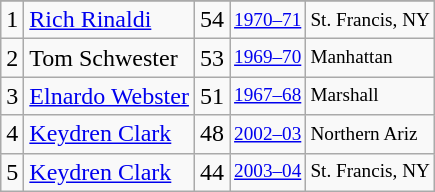<table class="wikitable">
<tr>
</tr>
<tr>
<td>1</td>
<td><a href='#'>Rich Rinaldi</a></td>
<td>54</td>
<td style="font-size:80%;"><a href='#'>1970–71</a></td>
<td style="font-size:80%;">St. Francis, NY</td>
</tr>
<tr>
<td>2</td>
<td>Tom Schwester</td>
<td>53</td>
<td style="font-size:80%;"><a href='#'>1969–70</a></td>
<td style="font-size:80%;">Manhattan</td>
</tr>
<tr>
<td>3</td>
<td><a href='#'>Elnardo Webster</a></td>
<td>51</td>
<td style="font-size:80%;"><a href='#'>1967–68</a></td>
<td style="font-size:80%;">Marshall</td>
</tr>
<tr>
<td>4</td>
<td><a href='#'>Keydren Clark</a></td>
<td>48</td>
<td style="font-size:80%;"><a href='#'>2002–03</a></td>
<td style="font-size:80%;">Northern Ariz</td>
</tr>
<tr>
<td>5</td>
<td><a href='#'>Keydren Clark</a></td>
<td>44</td>
<td style="font-size:80%;"><a href='#'>2003–04</a></td>
<td style="font-size:80%;">St. Francis, NY</td>
</tr>
</table>
